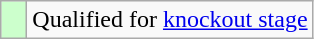<table class="wikitable">
<tr>
<td width=10px bgcolor=ccffcc></td>
<td>Qualified for <a href='#'>knockout stage</a></td>
</tr>
</table>
